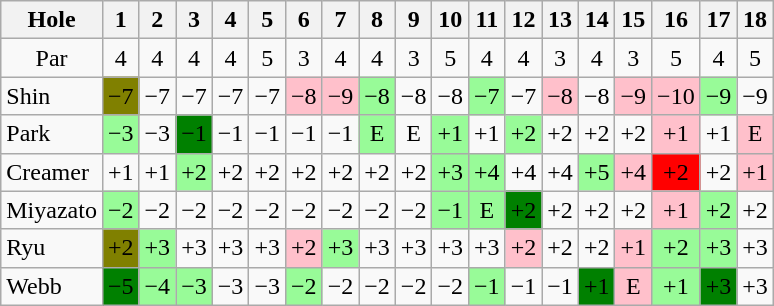<table class="wikitable" style="text-align:center">
<tr>
<th>Hole</th>
<th>1</th>
<th>2</th>
<th>3</th>
<th>4</th>
<th>5</th>
<th>6</th>
<th>7</th>
<th>8</th>
<th>9</th>
<th>10</th>
<th>11</th>
<th>12</th>
<th>13</th>
<th>14</th>
<th>15</th>
<th>16</th>
<th>17</th>
<th>18</th>
</tr>
<tr>
<td>Par</td>
<td>4</td>
<td>4</td>
<td>4</td>
<td>4</td>
<td>5</td>
<td>3</td>
<td>4</td>
<td>4</td>
<td>3</td>
<td>5</td>
<td>4</td>
<td>4</td>
<td>3</td>
<td>4</td>
<td>3</td>
<td>5</td>
<td>4</td>
<td>5</td>
</tr>
<tr>
<td align=left> Shin</td>
<td style="background: Olive;">−7</td>
<td>−7</td>
<td>−7</td>
<td>−7</td>
<td>−7</td>
<td style="background: Pink;">−8</td>
<td style="background: Pink;">−9</td>
<td style="background: PaleGreen;">−8</td>
<td>−8</td>
<td>−8</td>
<td style="background: PaleGreen;">−7</td>
<td>−7</td>
<td style="background: Pink;">−8</td>
<td>−8</td>
<td style="background: Pink;">−9</td>
<td style="background: Pink;">−10</td>
<td style="background: PaleGreen;">−9</td>
<td>−9</td>
</tr>
<tr>
<td align=left> Park</td>
<td style="background: PaleGreen;">−3</td>
<td>−3</td>
<td style="background: Green;">−1</td>
<td>−1</td>
<td>−1</td>
<td>−1</td>
<td>−1</td>
<td style="background: PaleGreen;">E</td>
<td>E</td>
<td style="background: PaleGreen;">+1</td>
<td>+1</td>
<td style="background: PaleGreen;">+2</td>
<td>+2</td>
<td>+2</td>
<td>+2</td>
<td style="background: Pink;">+1</td>
<td>+1</td>
<td style="background: Pink;">E</td>
</tr>
<tr>
<td align=left> Creamer</td>
<td>+1</td>
<td>+1</td>
<td style="background: PaleGreen;">+2</td>
<td>+2</td>
<td>+2</td>
<td>+2</td>
<td>+2</td>
<td>+2</td>
<td>+2</td>
<td style="background: PaleGreen;">+3</td>
<td style="background: PaleGreen;">+4</td>
<td>+4</td>
<td>+4</td>
<td style="background: PaleGreen;">+5</td>
<td style="background: Pink;">+4</td>
<td style="background: Red;">+2</td>
<td>+2</td>
<td style="background: Pink;">+1</td>
</tr>
<tr>
<td align=left> Miyazato</td>
<td style="background: PaleGreen;">−2</td>
<td>−2</td>
<td>−2</td>
<td>−2</td>
<td>−2</td>
<td>−2</td>
<td>−2</td>
<td>−2</td>
<td>−2</td>
<td style="background: PaleGreen;">−1</td>
<td style="background: PaleGreen;">E</td>
<td style="background: Green;">+2</td>
<td>+2</td>
<td>+2</td>
<td>+2</td>
<td style="background: Pink;">+1</td>
<td style="background: PaleGreen;">+2</td>
<td>+2</td>
</tr>
<tr>
<td align=left> Ryu</td>
<td style="background: Olive;">+2</td>
<td style="background: PaleGreen;">+3</td>
<td>+3</td>
<td>+3</td>
<td>+3</td>
<td style="background: Pink;">+2</td>
<td style="background: PaleGreen;">+3</td>
<td>+3</td>
<td>+3</td>
<td>+3</td>
<td>+3</td>
<td style="background: Pink;">+2</td>
<td>+2</td>
<td>+2</td>
<td style="background: Pink;">+1</td>
<td style="background: PaleGreen;">+2</td>
<td style="background: PaleGreen;">+3</td>
<td>+3</td>
</tr>
<tr>
<td align=left> Webb</td>
<td style="background: Green;">−5</td>
<td style="background: PaleGreen;">−4</td>
<td style="background: PaleGreen;">−3</td>
<td>−3</td>
<td>−3</td>
<td style="background: PaleGreen;">−2</td>
<td>−2</td>
<td>−2</td>
<td>−2</td>
<td>−2</td>
<td style="background: PaleGreen;">−1</td>
<td>−1</td>
<td>−1</td>
<td style="background: Green;">+1</td>
<td style="background: Pink;">E</td>
<td style="background: PaleGreen;">+1</td>
<td style="background: Green;">+3</td>
<td>+3</td>
</tr>
</table>
